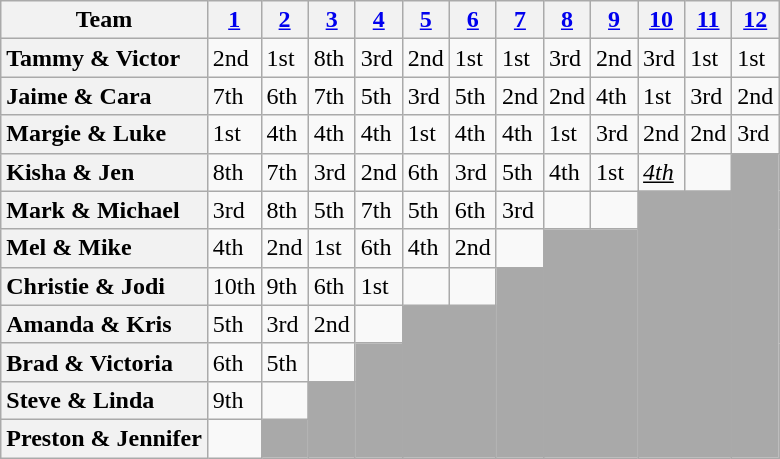<table class="wikitable sortable" style="text-align:left;">
<tr>
<th scope="col" class="unsortable">Team</th>
<th scope="col"><a href='#'>1</a></th>
<th scope="col"><a href='#'>2</a></th>
<th scope="col"><a href='#'>3</a></th>
<th scope="col"><a href='#'>4</a></th>
<th scope="col"><a href='#'>5</a></th>
<th scope="col"><a href='#'>6</a></th>
<th scope="col"><a href='#'>7</a></th>
<th scope="col"><a href='#'>8</a></th>
<th scope="col"><a href='#'>9</a></th>
<th scope="col"><a href='#'>10</a></th>
<th scope="col"><a href='#'>11</a></th>
<th scope="col"><a href='#'>12</a></th>
</tr>
<tr>
<th scope="row" style="text-align:left">Tammy & Victor</th>
<td>2nd</td>
<td>1st</td>
<td>8th</td>
<td>3rd</td>
<td>2nd</td>
<td>1st</td>
<td>1st</td>
<td>3rd</td>
<td>2nd</td>
<td>3rd</td>
<td>1st</td>
<td>1st</td>
</tr>
<tr>
<th scope="row" style="text-align:left">Jaime & Cara</th>
<td>7th</td>
<td>6th</td>
<td>7th</td>
<td>5th</td>
<td>3rd</td>
<td>5th</td>
<td>2nd</td>
<td>2nd</td>
<td>4th</td>
<td>1st</td>
<td>3rd</td>
<td>2nd</td>
</tr>
<tr>
<th scope="row" style="text-align:left">Margie & Luke</th>
<td>1st</td>
<td>4th</td>
<td>4th</td>
<td>4th</td>
<td>1st</td>
<td>4th</td>
<td>4th</td>
<td>1st</td>
<td>3rd</td>
<td>2nd</td>
<td>2nd</td>
<td>3rd</td>
</tr>
<tr>
<th scope="row" style="text-align:left">Kisha & Jen</th>
<td>8th</td>
<td>7th</td>
<td>3rd</td>
<td>2nd</td>
<td>6th</td>
<td>3rd</td>
<td>5th</td>
<td>4th</td>
<td>1st</td>
<td><em><u>4th</u></em></td>
<td></td>
<td rowspan="8" style="background:darkgrey;"></td>
</tr>
<tr>
<th scope="row" style="text-align:left">Mark & Michael</th>
<td>3rd</td>
<td>8th</td>
<td>5th</td>
<td>7th</td>
<td>5th</td>
<td>6th</td>
<td>3rd</td>
<td></td>
<td></td>
<td colspan="2" rowspan="7" bgcolor=darkgray></td>
</tr>
<tr>
<th scope="row" style="text-align:left">Mel & Mike</th>
<td>4th</td>
<td>2nd</td>
<td>1st</td>
<td>6th</td>
<td>4th</td>
<td>2nd</td>
<td></td>
<td colspan="2" rowspan="6" style="background:darkgrey;"></td>
</tr>
<tr>
<th scope="row" style="text-align:left">Christie & Jodi</th>
<td>10th</td>
<td>9th</td>
<td>6th</td>
<td>1st</td>
<td></td>
<td></td>
<td rowspan="5" style="background:darkgrey;"></td>
</tr>
<tr>
<th scope="row" style="text-align:left">Amanda & Kris</th>
<td>5th</td>
<td>3rd</td>
<td>2nd</td>
<td></td>
<td colspan="2" rowspan="4" style="background:darkgrey;"></td>
</tr>
<tr>
<th scope="row" style="text-align:left">Brad & Victoria</th>
<td>6th</td>
<td>5th</td>
<td></td>
<td rowspan="3" style="background:darkgrey;"></td>
</tr>
<tr>
<th scope="row" style="text-align:left">Steve & Linda</th>
<td>9th</td>
<td></td>
<td rowspan="2" style="background:darkgrey;"></td>
</tr>
<tr>
<th scope="row" style="text-align:left">Preston & Jennifer</th>
<td></td>
<td style="background:darkgrey;"></td>
</tr>
</table>
